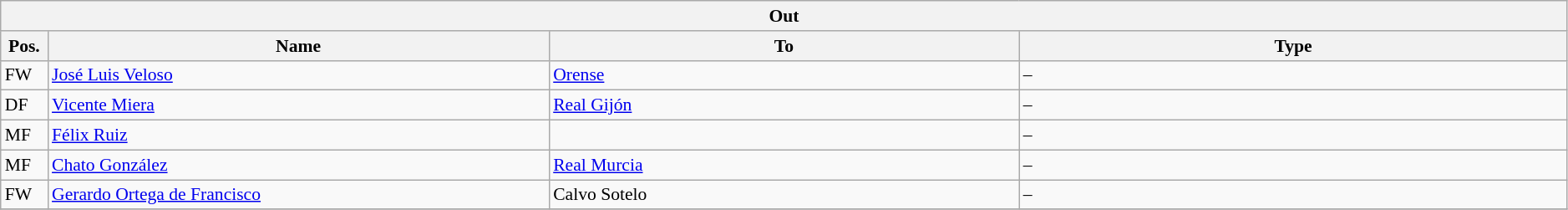<table class="wikitable" style="font-size:90%;width:99%;">
<tr>
<th colspan="4">Out</th>
</tr>
<tr>
<th width=3%>Pos.</th>
<th width=32%>Name</th>
<th width=30%>To</th>
<th width=35%>Type</th>
</tr>
<tr>
<td>FW</td>
<td><a href='#'>José Luis Veloso</a></td>
<td><a href='#'>Orense</a></td>
<td>–</td>
</tr>
<tr>
<td>DF</td>
<td><a href='#'>Vicente Miera</a></td>
<td><a href='#'>Real Gijón</a></td>
<td>–</td>
</tr>
<tr>
<td>MF</td>
<td><a href='#'>Félix Ruiz</a></td>
<td></td>
<td>–</td>
</tr>
<tr>
<td>MF</td>
<td><a href='#'>Chato González</a></td>
<td><a href='#'>Real Murcia</a></td>
<td>–</td>
</tr>
<tr>
<td>FW</td>
<td><a href='#'>Gerardo Ortega de Francisco</a></td>
<td>Calvo Sotelo</td>
<td>–</td>
</tr>
<tr>
</tr>
</table>
